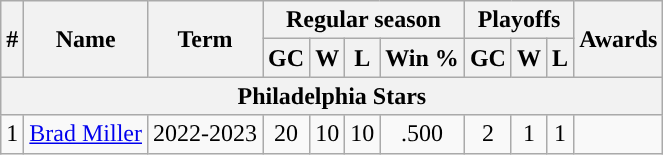<table class="wikitable" style="text-align:center">
<tr>
<th rowspan="2">#</th>
<th rowspan="2">Name</th>
<th rowspan="2">Term</th>
<th colspan="4">Regular season</th>
<th colspan="3">Playoffs</th>
<th rowspan="2">Awards</th>
</tr>
<tr>
<th>GC</th>
<th>W</th>
<th>L</th>
<th>Win %</th>
<th>GC</th>
<th>W</th>
<th>L</th>
</tr>
<tr>
<th colspan="11">Philadelphia Stars</th>
</tr>
<tr>
<td>1</td>
<td><a href='#'>Brad Miller</a></td>
<td>2022-2023</td>
<td>20</td>
<td>10</td>
<td>10</td>
<td>.500</td>
<td>2</td>
<td>1</td>
<td>1</td>
<td></td>
</tr>
</table>
